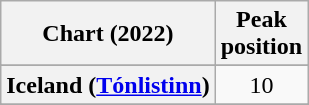<table class="wikitable sortable plainrowheaders" style="text-align:center">
<tr>
<th scope="col">Chart (2022)</th>
<th scope="col">Peak<br>position</th>
</tr>
<tr>
</tr>
<tr>
</tr>
<tr>
</tr>
<tr>
</tr>
<tr>
</tr>
<tr>
</tr>
<tr>
</tr>
<tr>
</tr>
<tr>
<th scope="row">Iceland (<a href='#'>Tónlistinn</a>)</th>
<td>10</td>
</tr>
<tr>
</tr>
<tr>
</tr>
<tr>
</tr>
<tr>
</tr>
<tr>
</tr>
<tr>
</tr>
<tr>
</tr>
<tr>
</tr>
<tr>
</tr>
<tr>
</tr>
<tr>
</tr>
</table>
